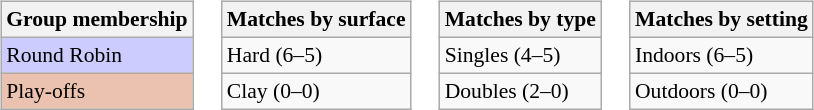<table>
<tr valign=top>
<td><br><table class=wikitable style="font-size:90%">
<tr>
<th>Group membership</th>
</tr>
<tr style="background:#CCF;">
<td>Round Robin</td>
</tr>
<tr style="background:#EBC2AF;">
<td>Play-offs</td>
</tr>
</table>
</td>
<td><br><table class=wikitable style="font-size:90%">
<tr>
<th>Matches by surface</th>
</tr>
<tr>
<td>Hard (6–5)</td>
</tr>
<tr>
<td>Clay (0–0)</td>
</tr>
</table>
</td>
<td><br><table class=wikitable style="font-size:90%">
<tr>
<th>Matches by type</th>
</tr>
<tr>
<td>Singles (4–5)</td>
</tr>
<tr>
<td>Doubles (2–0)</td>
</tr>
</table>
</td>
<td><br><table class=wikitable style="font-size:90%">
<tr>
<th>Matches by setting</th>
</tr>
<tr>
<td>Indoors (6–5)</td>
</tr>
<tr>
<td>Outdoors (0–0)</td>
</tr>
</table>
</td>
</tr>
</table>
